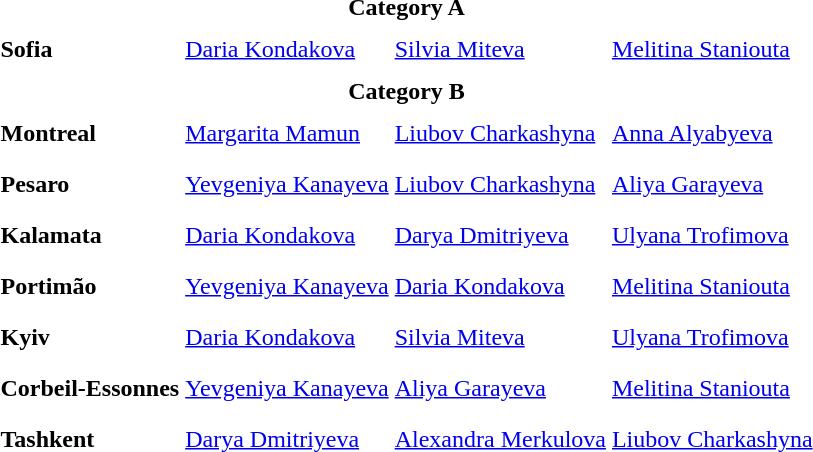<table>
<tr>
<td colspan="4" style="text-align:center;"><strong>Category A</strong></td>
</tr>
<tr>
<th scope=row style="text-align:left">Sofia </th>
<td style="height:30px;"> <a href='#'>Daria Kondakova</a></td>
<td style="height:30px;"> <a href='#'>Silvia Miteva</a></td>
<td style="height:30px;"> <a href='#'>Melitina Staniouta</a></td>
</tr>
<tr>
<td colspan="4" style="text-align:center;"><strong>Category B</strong></td>
</tr>
<tr>
<th scope=row style="text-align:left">Montreal </th>
<td style="height:30px;"> <a href='#'>Margarita Mamun</a></td>
<td style="height:30px;"> <a href='#'>Liubov Charkashyna</a></td>
<td style="height:30px;"> <a href='#'>Anna Alyabyeva</a></td>
</tr>
<tr>
<th scope=row style="text-align:left">Pesaro </th>
<td style="height:30px;"> <a href='#'>Yevgeniya Kanayeva</a></td>
<td style="height:30px;"> <a href='#'>Liubov Charkashyna</a></td>
<td style="height:30px;"> <a href='#'>Aliya Garayeva</a></td>
</tr>
<tr>
<th scope=row style="text-align:left">Kalamata </th>
<td style="height:30px;"> <a href='#'>Daria Kondakova</a></td>
<td style="height:30px;"> <a href='#'>Darya Dmitriyeva</a></td>
<td style="height:30px;"> <a href='#'>Ulyana Trofimova</a></td>
</tr>
<tr>
<th scope=row style="text-align:left">Portimão </th>
<td style="height:30px;"> <a href='#'>Yevgeniya Kanayeva</a></td>
<td style="height:30px;"> <a href='#'>Daria Kondakova</a></td>
<td style="height:30px;"> <a href='#'>Melitina Staniouta</a></td>
</tr>
<tr>
<th scope=row style="text-align:left">Kyiv </th>
<td style="height:30px;"> <a href='#'>Daria Kondakova</a></td>
<td style="height:30px;"> <a href='#'>Silvia Miteva</a></td>
<td style="height:30px;"> <a href='#'>Ulyana Trofimova</a></td>
</tr>
<tr>
<th scope=row style="text-align:left">Corbeil-Essonnes </th>
<td style="height:30px;"> <a href='#'>Yevgeniya Kanayeva</a></td>
<td style="height:30px;"> <a href='#'>Aliya Garayeva</a></td>
<td style="height:30px;"> <a href='#'>Melitina Staniouta</a></td>
</tr>
<tr>
<th scope=row style="text-align:left">Tashkent </th>
<td style="height:30px;"> <a href='#'>Darya Dmitriyeva</a></td>
<td style="height:30px;"> <a href='#'>Alexandra Merkulova</a></td>
<td style="height:30px;"> <a href='#'>Liubov Charkashyna</a></td>
</tr>
</table>
